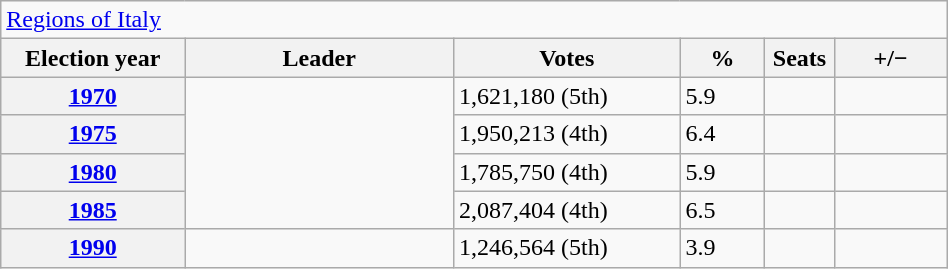<table class=wikitable style="width:50%; border:1px #AAAAFF solid">
<tr>
<td colspan=6><a href='#'>Regions of Italy</a></td>
</tr>
<tr>
<th width=13%>Election year</th>
<th width="19%">Leader</th>
<th width="16%">Votes</th>
<th width=6%>%</th>
<th width=1%>Seats</th>
<th width=8%>+/−</th>
</tr>
<tr>
<th><a href='#'>1970</a></th>
<td rowspan="4"></td>
<td>1,621,180 (5th)</td>
<td>5.9</td>
<td></td>
<td></td>
</tr>
<tr>
<th><a href='#'>1975</a></th>
<td>1,950,213 (4th)</td>
<td>6.4</td>
<td></td>
<td></td>
</tr>
<tr>
<th><a href='#'>1980</a></th>
<td>1,785,750 (4th)</td>
<td>5.9</td>
<td></td>
<td></td>
</tr>
<tr>
<th><a href='#'>1985</a></th>
<td>2,087,404 (4th)</td>
<td>6.5</td>
<td></td>
<td></td>
</tr>
<tr>
<th><a href='#'>1990</a></th>
<td></td>
<td>1,246,564 (5th)</td>
<td>3.9</td>
<td></td>
<td></td>
</tr>
</table>
